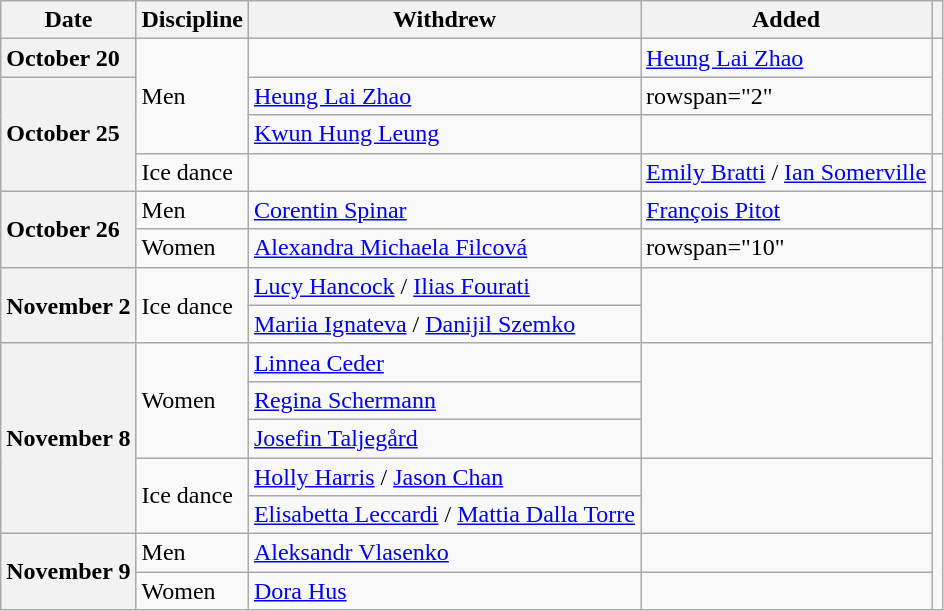<table class="wikitable unsortable" style="text-align:left;">
<tr>
<th scope="col">Date</th>
<th scope="col">Discipline</th>
<th scope="col">Withdrew</th>
<th scope="col">Added</th>
<th scope="col"></th>
</tr>
<tr>
<th scope="row" style="text-align:left">October 20</th>
<td rowspan="3">Men</td>
<td></td>
<td> <a href='#'>Heung Lai Zhao</a></td>
<td rowspan="3"></td>
</tr>
<tr>
<th scope="row" style="text-align:left" rowspan="3">October 25</th>
<td> <a href='#'>Heung Lai Zhao</a></td>
<td>rowspan="2" </td>
</tr>
<tr>
<td> <a href='#'>Kwun Hung Leung</a></td>
</tr>
<tr>
<td>Ice dance</td>
<td></td>
<td> <a href='#'>Emily Bratti</a> / <a href='#'>Ian Somerville</a></td>
<td></td>
</tr>
<tr>
<th scope="row" style="text-align:left" rowspan="2">October 26</th>
<td>Men</td>
<td> <a href='#'>Corentin Spinar</a></td>
<td> <a href='#'>François Pitot</a></td>
<td></td>
</tr>
<tr>
<td>Women</td>
<td> <a href='#'>Alexandra Michaela Filcová</a></td>
<td>rowspan="10" </td>
<td></td>
</tr>
<tr>
<th scope="row" style="text-align:left" rowspan="2">November 2</th>
<td rowspan="2">Ice dance</td>
<td> <a href='#'>Lucy Hancock</a> / <a href='#'>Ilias Fourati</a></td>
<td rowspan="2"></td>
</tr>
<tr>
<td> <a href='#'>Mariia Ignateva</a> / <a href='#'>Danijil Szemko</a></td>
</tr>
<tr>
<th scope="row" style="text-align:left" rowspan="5">November 8</th>
<td rowspan="3">Women</td>
<td> <a href='#'>Linnea Ceder</a></td>
<td rowspan="3"></td>
</tr>
<tr>
<td> <a href='#'>Regina Schermann</a></td>
</tr>
<tr>
<td> <a href='#'>Josefin Taljegård</a></td>
</tr>
<tr>
<td rowspan="2">Ice dance</td>
<td> <a href='#'>Holly Harris</a> / <a href='#'>Jason Chan</a></td>
<td rowspan="2"></td>
</tr>
<tr>
<td> <a href='#'>Elisabetta Leccardi</a> / <a href='#'>Mattia Dalla Torre</a></td>
</tr>
<tr>
<th scope="row" style="text-align:left" rowspan="2">November 9</th>
<td>Men</td>
<td> <a href='#'>Aleksandr Vlasenko</a></td>
<td></td>
</tr>
<tr>
<td>Women</td>
<td> <a href='#'>Dora Hus</a></td>
<td rowspan="3"></td>
</tr>
</table>
